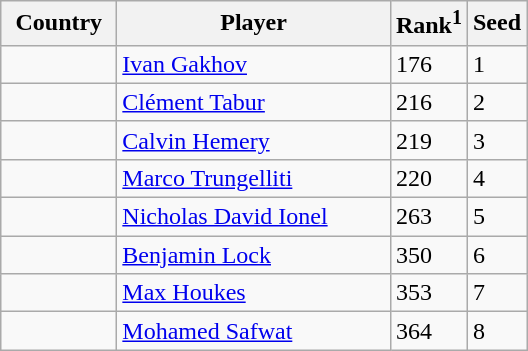<table class="sortable wikitable">
<tr>
<th width="70">Country</th>
<th width="175">Player</th>
<th>Rank<sup>1</sup></th>
<th>Seed</th>
</tr>
<tr>
<td></td>
<td><a href='#'>Ivan Gakhov</a></td>
<td>176</td>
<td>1</td>
</tr>
<tr>
<td></td>
<td><a href='#'>Clément Tabur</a></td>
<td>216</td>
<td>2</td>
</tr>
<tr>
<td></td>
<td><a href='#'>Calvin Hemery</a></td>
<td>219</td>
<td>3</td>
</tr>
<tr>
<td></td>
<td><a href='#'>Marco Trungelliti</a></td>
<td>220</td>
<td>4</td>
</tr>
<tr>
<td></td>
<td><a href='#'>Nicholas David Ionel</a></td>
<td>263</td>
<td>5</td>
</tr>
<tr>
<td></td>
<td><a href='#'>Benjamin Lock</a></td>
<td>350</td>
<td>6</td>
</tr>
<tr>
<td></td>
<td><a href='#'>Max Houkes</a></td>
<td>353</td>
<td>7</td>
</tr>
<tr>
<td></td>
<td><a href='#'>Mohamed Safwat</a></td>
<td>364</td>
<td>8</td>
</tr>
</table>
